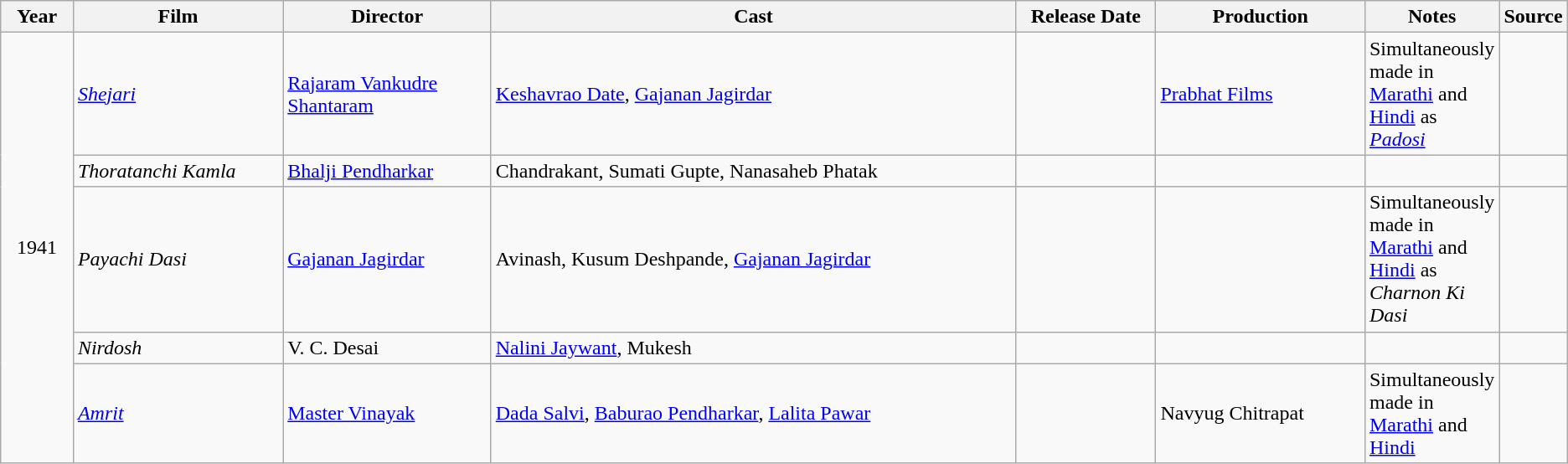<table class ="wikitable sortable collapsible">
<tr>
<th style="width: 05%;">Year</th>
<th style="width: 15%;">Film</th>
<th style="width: 15%;">Director</th>
<th style="width: 40%;" class="unsortable">Cast</th>
<th style="width: 10%;">Release Date</th>
<th style="width: 15%;" class="unsortable">Production</th>
<th style="width: 15%;" class="unsortable">Notes</th>
<th style="width: 15%;" class="unsortable">Source</th>
</tr>
<tr>
<td rowspan=5 align="center">1941</td>
<td><em><a href='#'>Shejari</a></em></td>
<td><a href='#'>Rajaram Vankudre Shantaram</a></td>
<td><a href='#'>Keshavrao Date</a>, <a href='#'>Gajanan Jagirdar</a></td>
<td></td>
<td><a href='#'>Prabhat Films</a></td>
<td>Simultaneously made in <a href='#'>Marathi</a> and <a href='#'>Hindi</a> as <em><a href='#'>Padosi</a></em></td>
<td></td>
</tr>
<tr>
<td><em>Thoratanchi Kamla</em></td>
<td><a href='#'>Bhalji Pendharkar</a></td>
<td>Chandrakant, Sumati Gupte, Nanasaheb Phatak</td>
<td></td>
<td></td>
<td></td>
<td></td>
</tr>
<tr>
<td><em>Payachi Dasi</em></td>
<td><a href='#'>Gajanan Jagirdar</a></td>
<td>Avinash, Kusum Deshpande, <a href='#'>Gajanan Jagirdar</a></td>
<td></td>
<td></td>
<td>Simultaneously made in <a href='#'>Marathi</a> and <a href='#'>Hindi</a> as <em>Charnon Ki Dasi</em></td>
<td></td>
</tr>
<tr>
<td><em>Nirdosh</em></td>
<td>V. C. Desai</td>
<td><a href='#'>Nalini Jaywant</a>, Mukesh</td>
<td></td>
<td></td>
<td></td>
<td></td>
</tr>
<tr>
<td><em><a href='#'>Amrit</a></em></td>
<td><a href='#'>Master Vinayak</a></td>
<td><a href='#'>Dada Salvi</a>, <a href='#'>Baburao Pendharkar</a>, <a href='#'>Lalita Pawar</a></td>
<td></td>
<td>Navyug Chitrapat</td>
<td>Simultaneously made in <a href='#'>Marathi</a> and <a href='#'>Hindi</a></td>
<td></td>
</tr>
</table>
